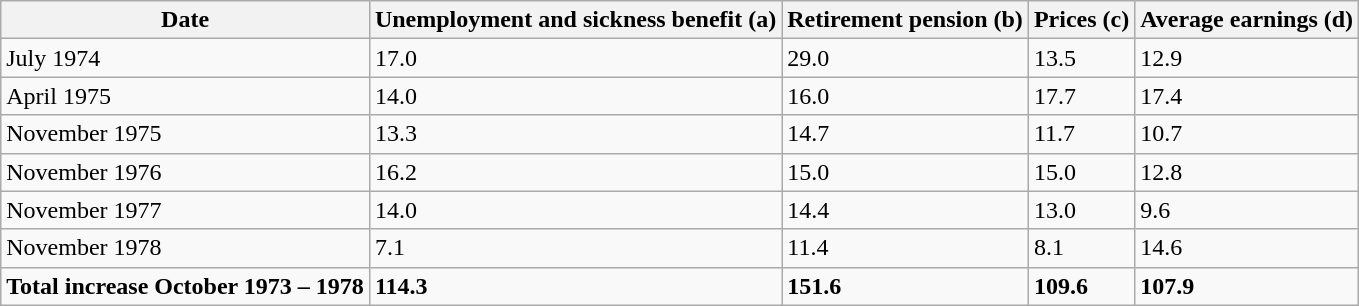<table class="wikitable sortable">
<tr>
<th>Date</th>
<th>Unemployment and sickness benefit (a)</th>
<th>Retirement pension (b)</th>
<th>Prices (c)</th>
<th>Average earnings (d)</th>
</tr>
<tr>
<td>July 1974</td>
<td>17.0</td>
<td>29.0</td>
<td>13.5</td>
<td>12.9</td>
</tr>
<tr>
<td>April 1975</td>
<td>14.0</td>
<td>16.0</td>
<td>17.7</td>
<td>17.4</td>
</tr>
<tr>
<td>November 1975</td>
<td>13.3</td>
<td>14.7</td>
<td>11.7</td>
<td>10.7</td>
</tr>
<tr>
<td>November 1976</td>
<td>16.2</td>
<td>15.0</td>
<td>15.0</td>
<td>12.8</td>
</tr>
<tr>
<td>November 1977</td>
<td>14.0</td>
<td>14.4</td>
<td>13.0</td>
<td>9.6</td>
</tr>
<tr>
<td>November 1978</td>
<td>7.1</td>
<td>11.4</td>
<td>8.1</td>
<td>14.6</td>
</tr>
<tr>
<td><strong>Total increase October 1973 – 1978</strong></td>
<td><strong>114.3</strong></td>
<td><strong>151.6</strong></td>
<td><strong>109.6</strong></td>
<td><strong>107.9</strong></td>
</tr>
</table>
